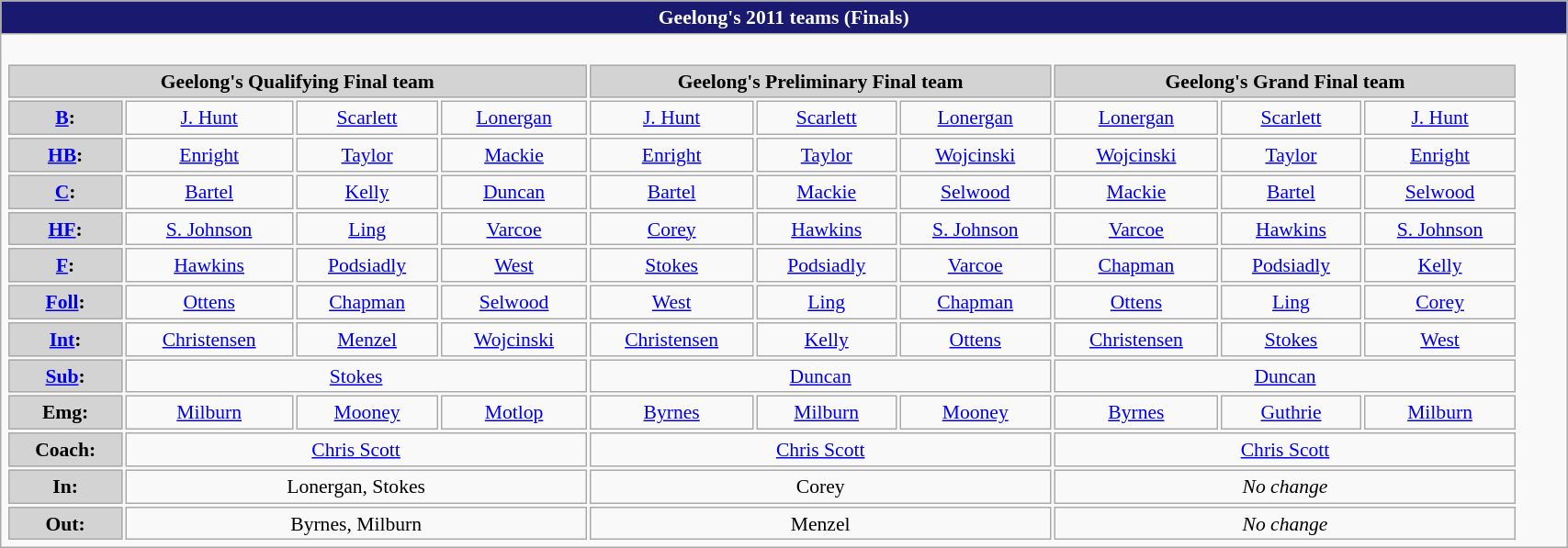<table class="collapsible collapsed wikitable"  style="font-size:90%; text-align:center; width:90%;">
<tr>
<th style="text-align:center; background:#191970; color:white; width:90%;"><strong>Geelong's 2011 teams (Finals)</strong></th>
</tr>
<tr>
<td><br><table>
<tr style="text-align:center; background:#d3d3d3;">
<td colspan="4;"  style="width:25%;"><strong>Geelong's Qualifying Final team</strong></td>
<td colspan="3;"  style="width:20%;"><strong>Geelong's Preliminary Final team</strong></td>
<td colspan="3;"  style="width:20%;"><strong>Geelong's Grand Final team</strong></td>
</tr>
<tr>
<td style="background:#d3d3d3;"><strong><a href='#'>B</a>:</strong></td>
<td><a href='#'>J. Hunt</a></td>
<td><a href='#'>Scarlett</a></td>
<td><a href='#'>Lonergan</a></td>
<td><a href='#'>J. Hunt</a></td>
<td><a href='#'>Scarlett</a></td>
<td><a href='#'>Lonergan</a></td>
<td><a href='#'>Lonergan</a></td>
<td><a href='#'>Scarlett</a></td>
<td><a href='#'>J. Hunt</a></td>
</tr>
<tr>
<td style="background:#d3d3d3;"><strong><a href='#'>HB</a>:</strong></td>
<td><a href='#'>Enright</a></td>
<td><a href='#'>Taylor</a></td>
<td><a href='#'>Mackie</a></td>
<td><a href='#'>Enright</a></td>
<td><a href='#'>Taylor</a></td>
<td><a href='#'>Wojcinski</a></td>
<td><a href='#'>Wojcinski</a></td>
<td><a href='#'>Taylor</a></td>
<td><a href='#'>Enright</a></td>
</tr>
<tr>
<td style="background:#d3d3d3;"><strong><a href='#'>C</a>:</strong></td>
<td><a href='#'>Bartel</a></td>
<td><a href='#'>Kelly</a></td>
<td><a href='#'>Duncan</a></td>
<td><a href='#'>Bartel</a></td>
<td><a href='#'>Mackie</a></td>
<td><a href='#'>Selwood</a></td>
<td><a href='#'>Mackie</a></td>
<td><a href='#'>Bartel</a></td>
<td><a href='#'>Selwood</a></td>
</tr>
<tr>
<td style="background:#d3d3d3;"><strong><a href='#'>HF</a>:</strong></td>
<td><a href='#'>S. Johnson</a></td>
<td><a href='#'>Ling</a></td>
<td><a href='#'>Varcoe</a></td>
<td><a href='#'>Corey</a></td>
<td><a href='#'>Hawkins</a></td>
<td><a href='#'>S. Johnson</a> </td>
<td><a href='#'>Varcoe</a></td>
<td><a href='#'>Hawkins</a></td>
<td><a href='#'>S. Johnson</a></td>
</tr>
<tr>
<td style="background:#d3d3d3;"><strong><a href='#'>F</a>:</strong></td>
<td><a href='#'>Hawkins</a></td>
<td><a href='#'>Podsiadly</a></td>
<td><a href='#'>West</a></td>
<td><a href='#'>Stokes</a></td>
<td><a href='#'>Podsiadly</a></td>
<td><a href='#'>Varcoe</a></td>
<td><a href='#'>Chapman</a></td>
<td><a href='#'>Podsiadly</a> </td>
<td><a href='#'>Kelly</a></td>
</tr>
<tr>
<td style="background:#d3d3d3;"><strong><a href='#'>Foll</a>:</strong></td>
<td><a href='#'>Ottens</a></td>
<td><a href='#'>Chapman</a></td>
<td><a href='#'>Selwood</a></td>
<td><a href='#'>West</a></td>
<td><a href='#'>Ling</a></td>
<td><a href='#'>Chapman</a></td>
<td><a href='#'>Ottens</a></td>
<td><a href='#'>Ling</a></td>
<td><a href='#'>Corey</a></td>
</tr>
<tr>
<td style="background:#d3d3d3;"><strong><a href='#'>Int</a>:</strong></td>
<td><a href='#'>Christensen</a></td>
<td><a href='#'>Menzel</a> </td>
<td><a href='#'>Wojcinski</a></td>
<td><a href='#'>Christensen</a></td>
<td><a href='#'>Kelly</a></td>
<td><a href='#'>Ottens</a></td>
<td><a href='#'>Christensen</a></td>
<td><a href='#'>Stokes</a></td>
<td><a href='#'>West</a></td>
</tr>
<tr>
<td style="background:#d3d3d3;"><strong><a href='#'>Sub</a>:</strong></td>
<td colspan=3><a href='#'>Stokes</a> </td>
<td colspan=3><a href='#'>Duncan</a> </td>
<td colspan=3><a href='#'>Duncan</a> </td>
</tr>
<tr>
<td style="background:#d3d3d3;"><strong>Emg:</strong></td>
<td><a href='#'>Milburn</a></td>
<td><a href='#'>Mooney</a></td>
<td><a href='#'>Motlop</a></td>
<td><a href='#'>Byrnes</a></td>
<td><a href='#'>Milburn</a></td>
<td><a href='#'>Mooney</a></td>
<td><a href='#'>Byrnes</a></td>
<td><a href='#'>Guthrie</a></td>
<td><a href='#'>Milburn</a></td>
</tr>
<tr>
<td style="background:#d3d3d3;"><strong>Coach:</strong></td>
<td colspan=3><a href='#'>Chris Scott</a></td>
<td colspan=3><a href='#'>Chris Scott</a></td>
<td colspan=3><a href='#'>Chris Scott</a></td>
</tr>
<tr>
<td style="background:#d3d3d3;"> <strong>In:</strong></td>
<td colspan=3>Lonergan, Stokes</td>
<td colspan=3>Corey</td>
<td colspan=3><em>No change</em></td>
</tr>
<tr>
<td style="background:#d3d3d3;"> <strong>Out:</strong></td>
<td colspan=3>Byrnes, Milburn</td>
<td colspan=3>Menzel</td>
<td colspan=3><em>No change</em></td>
</tr>
</table>
</td>
</tr>
</table>
